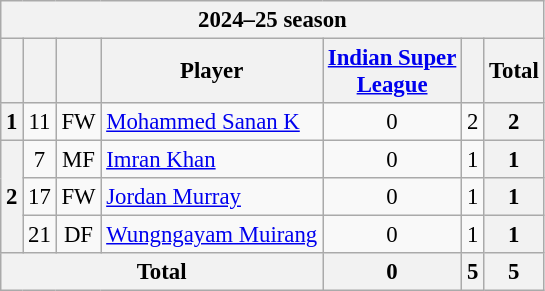<table class="wikitable sortable" style="text-align:center; font-size:95%;">
<tr>
<th colspan="7">2024–25 season</th>
</tr>
<tr>
<th></th>
<th></th>
<th></th>
<th>Player</th>
<th><a href='#'>Indian Super<br>League</a></th>
<th></th>
<th>Total</th>
</tr>
<tr>
<th rowspan="1">1</th>
<td>11</td>
<td>FW</td>
<td style="text-align:left;"> <a href='#'>Mohammed Sanan K</a></td>
<td>0</td>
<td>2</td>
<th>2</th>
</tr>
<tr>
<th rowspan="3">2</th>
<td>7</td>
<td>MF</td>
<td style="text-align:left;"> <a href='#'>Imran Khan</a></td>
<td>0</td>
<td>1</td>
<th>1</th>
</tr>
<tr>
<td>17</td>
<td>FW</td>
<td style="text-align:left;"> <a href='#'>Jordan Murray</a></td>
<td>0</td>
<td>1</td>
<th>1</th>
</tr>
<tr>
<td>21</td>
<td>DF</td>
<td style="text-align:left;"> <a href='#'>Wungngayam Muirang</a></td>
<td>0</td>
<td>1</td>
<th>1</th>
</tr>
<tr>
<th colspan="4">Total</th>
<th>0</th>
<th>5</th>
<th>5</th>
</tr>
</table>
